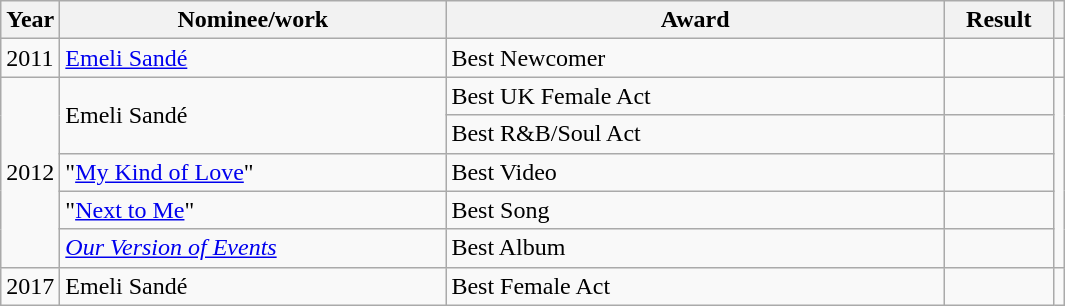<table class="wikitable">
<tr>
<th>Year</th>
<th width="250">Nominee/work</th>
<th width="325">Award</th>
<th width="65">Result</th>
<th></th>
</tr>
<tr>
<td>2011</td>
<td><a href='#'>Emeli Sandé</a></td>
<td>Best Newcomer</td>
<td></td>
<td style="text-align:center;"></td>
</tr>
<tr>
<td rowspan="5">2012</td>
<td rowspan="2">Emeli Sandé</td>
<td>Best UK Female Act</td>
<td></td>
<td rowspan="5" style="text-align:center;"></td>
</tr>
<tr>
<td>Best R&B/Soul Act</td>
<td></td>
</tr>
<tr>
<td>"<a href='#'>My Kind of Love</a>"</td>
<td>Best Video</td>
<td></td>
</tr>
<tr>
<td>"<a href='#'>Next to Me</a>"</td>
<td>Best Song</td>
<td></td>
</tr>
<tr>
<td><em><a href='#'>Our Version of Events</a></em></td>
<td>Best Album</td>
<td></td>
</tr>
<tr>
<td>2017</td>
<td>Emeli Sandé</td>
<td>Best Female Act</td>
<td></td>
<td style="text-align:center;"></td>
</tr>
</table>
